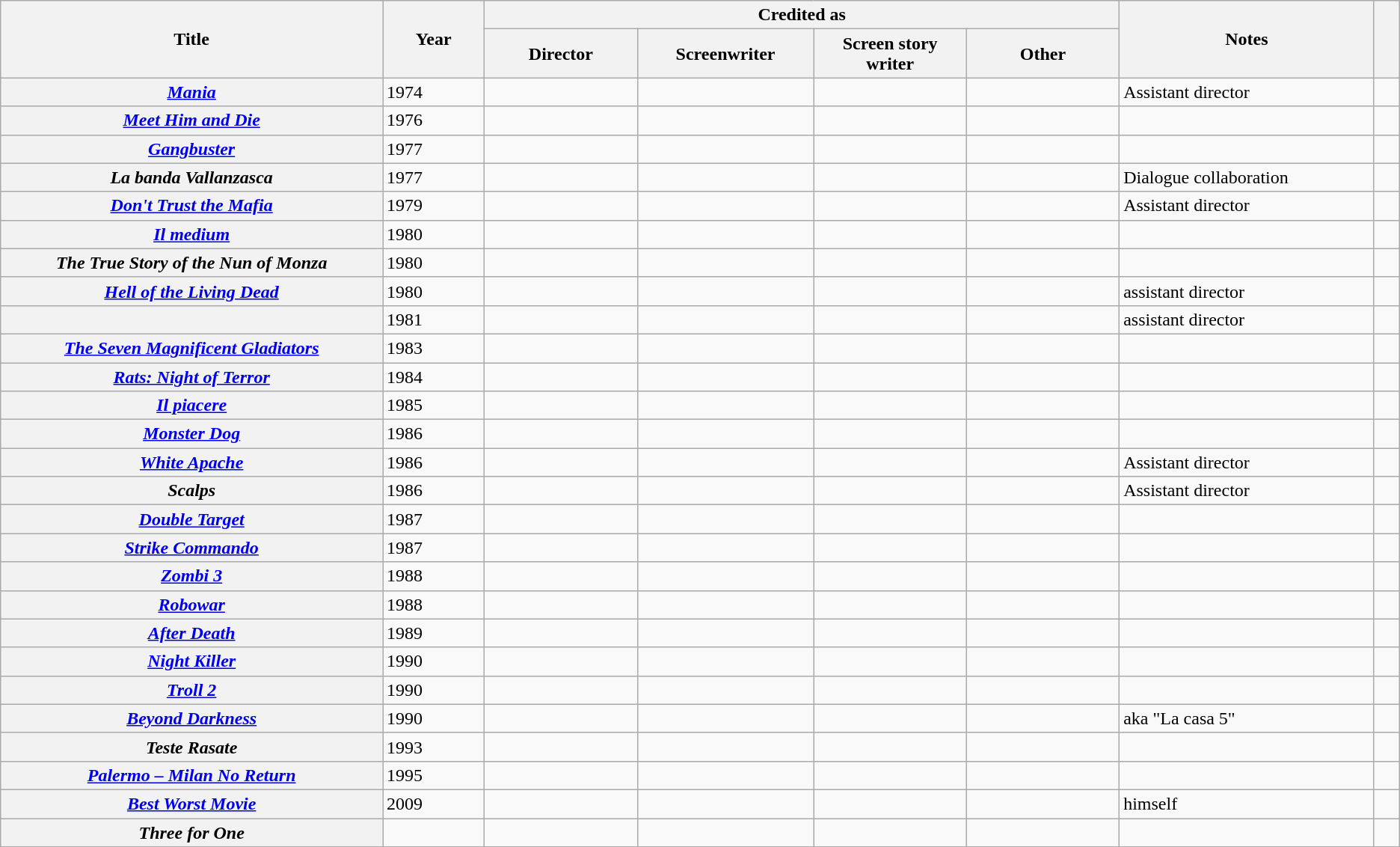<table class="wikitable sortable plainrowheaders">
<tr>
<th width="15%" rowspan="2" scope="col">Title</th>
<th width="4%" rowspan="2" scope="col">Year</th>
<th colspan="4" scope="col">Credited as</th>
<th width="10%" rowspan="2" scope="col" class="unsortable">Notes</th>
<th width="1%" rowspan="2" scope="col" class="unsortable"></th>
</tr>
<tr>
<th width=6%>Director</th>
<th width=6%>Screenwriter</th>
<th width=6%>Screen story writer</th>
<th width=6%>Other</th>
</tr>
<tr>
<th scope="row"><em><a href='#'>Mania</a></em></th>
<td>1974</td>
<td></td>
<td></td>
<td></td>
<td></td>
<td>Assistant director</td>
<td style="text-align:center;"></td>
</tr>
<tr>
<th scope="row"><em><a href='#'>Meet Him and Die</a></em></th>
<td>1976</td>
<td></td>
<td></td>
<td></td>
<td></td>
<td></td>
<td style="text-align:center;"></td>
</tr>
<tr>
<th scope="row"><em><a href='#'>Gangbuster</a></em></th>
<td>1977</td>
<td></td>
<td></td>
<td></td>
<td></td>
<td></td>
<td style="text-align:center;"></td>
</tr>
<tr>
<th scope="row"><em>La banda Vallanzasca</em></th>
<td>1977</td>
<td></td>
<td></td>
<td></td>
<td></td>
<td>Dialogue collaboration</td>
<td style="text-align:center;"></td>
</tr>
<tr>
<th scope="row"><em><a href='#'>Don't Trust the Mafia</a></em></th>
<td>1979</td>
<td></td>
<td></td>
<td></td>
<td></td>
<td>Assistant director</td>
<td style="text-align:center;"></td>
</tr>
<tr>
<th scope="row"><em><a href='#'>Il medium</a></em></th>
<td>1980</td>
<td></td>
<td></td>
<td></td>
<td></td>
<td></td>
<td style="text-align:center;"></td>
</tr>
<tr>
<th scope="row"><em>The True Story of the Nun of Monza</em></th>
<td>1980</td>
<td></td>
<td></td>
<td></td>
<td></td>
<td></td>
<td></td>
</tr>
<tr>
<th scope="row"><em><a href='#'>Hell of the Living Dead</a></em></th>
<td>1980</td>
<td></td>
<td></td>
<td></td>
<td></td>
<td>assistant director</td>
<td style="text-align:center;"></td>
</tr>
<tr>
<th scope="row"></th>
<td>1981</td>
<td></td>
<td></td>
<td></td>
<td></td>
<td>assistant director</td>
<td style="text-align:center;"></td>
</tr>
<tr>
<th scope="row"><em><a href='#'>The Seven Magnificent Gladiators</a></em></th>
<td>1983</td>
<td></td>
<td></td>
<td></td>
<td></td>
<td></td>
<td style="text-align:center;"></td>
</tr>
<tr>
<th scope="row"><em><a href='#'>Rats: Night of Terror</a></em></th>
<td>1984</td>
<td></td>
<td></td>
<td></td>
<td></td>
<td></td>
<td style="text-align:center;"></td>
</tr>
<tr>
<th scope="row"><em><a href='#'>Il piacere</a></em></th>
<td>1985</td>
<td></td>
<td></td>
<td></td>
<td></td>
<td></td>
<td style="text-align:center;"></td>
</tr>
<tr>
<th scope="row"><em><a href='#'>Monster Dog</a></em></th>
<td>1986</td>
<td></td>
<td></td>
<td></td>
<td></td>
<td></td>
<td style="text-align:center;"></td>
</tr>
<tr>
<th scope="row"><em><a href='#'>White Apache</a></em></th>
<td>1986</td>
<td></td>
<td></td>
<td></td>
<td></td>
<td>Assistant director</td>
<td style="text-align:center;"></td>
</tr>
<tr>
<th scope="row"><em>Scalps</em></th>
<td>1986</td>
<td></td>
<td></td>
<td></td>
<td></td>
<td>Assistant director</td>
<td style="text-align:center;"></td>
</tr>
<tr>
<th scope="row"><em><a href='#'>Double Target</a></em></th>
<td>1987</td>
<td></td>
<td></td>
<td></td>
<td></td>
<td></td>
<td style="text-align:center;"></td>
</tr>
<tr>
<th scope="row"><em><a href='#'>Strike Commando</a></em></th>
<td>1987</td>
<td></td>
<td></td>
<td></td>
<td></td>
<td></td>
<td style="text-align:center;"></td>
</tr>
<tr>
<th scope="row"><em><a href='#'>Zombi 3</a></em></th>
<td>1988</td>
<td></td>
<td></td>
<td></td>
<td></td>
<td></td>
<td style="text-align:center;"></td>
</tr>
<tr>
<th scope="row"><em><a href='#'>Robowar</a></em></th>
<td>1988</td>
<td></td>
<td></td>
<td></td>
<td></td>
<td></td>
<td style="text-align:center;"></td>
</tr>
<tr>
<th scope="row"><em><a href='#'>After Death</a></em></th>
<td>1989</td>
<td></td>
<td></td>
<td></td>
<td></td>
<td></td>
<td style="text-align:center;"></td>
</tr>
<tr>
<th scope="row"><em><a href='#'>Night Killer</a></em></th>
<td>1990</td>
<td></td>
<td></td>
<td></td>
<td></td>
<td></td>
<td style="text-align:center;"></td>
</tr>
<tr>
<th scope="row"><em><a href='#'>Troll 2</a></em></th>
<td>1990</td>
<td></td>
<td></td>
<td></td>
<td></td>
<td></td>
<td style="text-align:center;"></td>
</tr>
<tr>
<th scope="row"><em><a href='#'>Beyond Darkness</a></em></th>
<td>1990</td>
<td></td>
<td></td>
<td></td>
<td></td>
<td>aka "La casa 5"</td>
<td style="text-align:center;"></td>
</tr>
<tr>
<th scope="row"><em>Teste Rasate</em></th>
<td>1993</td>
<td></td>
<td></td>
<td></td>
<td></td>
<td></td>
<td></td>
</tr>
<tr>
<th scope="row"><em><a href='#'>Palermo – Milan No Return</a></em></th>
<td>1995</td>
<td></td>
<td></td>
<td></td>
<td></td>
<td></td>
<td style="text-align:center;"></td>
</tr>
<tr>
<th scope="row"><em><a href='#'>Best Worst Movie</a></em></th>
<td>2009</td>
<td></td>
<td></td>
<td></td>
<td></td>
<td>himself</td>
<td style="text-align:center;"></td>
</tr>
<tr>
<th scope="row"><em>Three for One</em></th>
<td></td>
<td></td>
<td></td>
<td></td>
<td></td>
<td></td>
<td style="text-align:center;"></td>
</tr>
<tr>
</tr>
</table>
